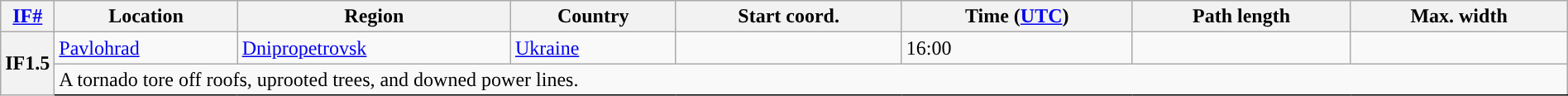<table class="wikitable sortable" style="width:100%;">
<tr>
<th scope="col" width="2%" align="center"><a href='#'>IF#</a></th>
<th scope="col" align="center" class="unsortable">Location</th>
<th scope="col" align="center" class="unsortable">Region</th>
<th scope="col" align="center">Country</th>
<th scope="col" align="center">Start coord.</th>
<th scope="col" align="center">Time (<a href='#'>UTC</a>)</th>
<th scope="col" align="center">Path length</th>
<th scope="col" align="center">Max. width</th>
</tr>
<tr>
<th scope="row" rowspan="2" style="background-color:#">IF1.5</th>
<td><a href='#'>Pavlohrad</a></td>
<td><a href='#'>Dnipropetrovsk</a></td>
<td><a href='#'>Ukraine</a></td>
<td></td>
<td>16:00</td>
<td></td>
<td></td>
</tr>
<tr class="expand-child">
<td colspan="8" style=" border-bottom: 1px solid black;">A tornado tore off roofs, uprooted trees, and downed power lines.</td>
</tr>
</table>
